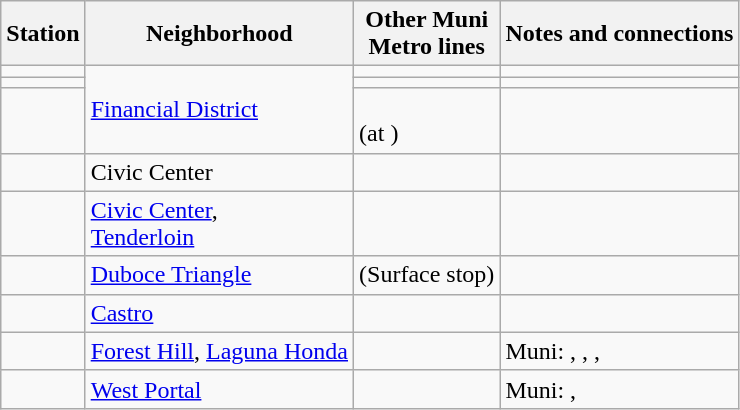<table class="wikitable">
<tr>
<th>Station</th>
<th>Neighborhood</th>
<th>Other Muni<br>Metro lines</th>
<th>Notes and connections</th>
</tr>
<tr>
<td> </td>
<td rowspan="3"><a href='#'>Financial District</a></td>
<td>    </td>
<td></td>
</tr>
<tr>
<td> </td>
<td>    </td>
<td></td>
</tr>
<tr>
<td> </td>
<td>    <br> (at )</td>
<td></td>
</tr>
<tr>
<td> </td>
<td>Civic Center</td>
<td>    </td>
<td></td>
</tr>
<tr>
<td> </td>
<td><a href='#'>Civic Center</a>,<br><a href='#'>Tenderloin</a></td>
<td>    </td>
<td></td>
</tr>
<tr>
<td> </td>
<td><a href='#'>Duboce Triangle</a></td>
<td> (Surface stop)<br>  </td>
<td></td>
</tr>
<tr>
<td> </td>
<td><a href='#'>Castro</a></td>
<td>  </td>
<td></td>
</tr>
<tr>
<td> </td>
<td><a href='#'>Forest Hill</a>, <a href='#'>Laguna Honda</a></td>
<td>  </td>
<td> Muni: , , , </td>
</tr>
<tr>
<td> </td>
<td><a href='#'>West Portal</a></td>
<td>  </td>
<td> Muni: , </td>
</tr>
</table>
